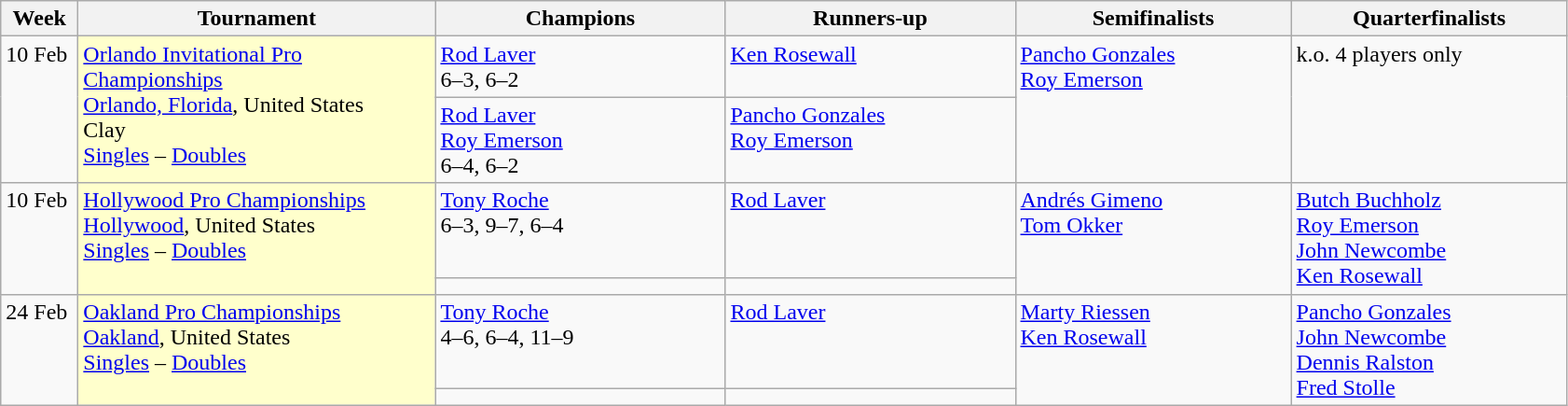<table class=wikitable>
<tr>
<th style="width:48px;">Week</th>
<th style="width:248px;">Tournament</th>
<th style="width:200px;">Champions</th>
<th style="width:200px;">Runners-up</th>
<th style="width:190px;">Semifinalists</th>
<th style="width:190px;">Quarterfinalists</th>
</tr>
<tr valign=top>
<td rowspan=2>10 Feb</td>
<td style="background:#ffc;" rowspan=2><a href='#'>Orlando Invitational Pro Championships</a><br> <a href='#'>Orlando, Florida</a>, United States<br>Clay<br><a href='#'>Singles</a> – <a href='#'>Doubles</a></td>
<td> <a href='#'>Rod Laver</a><br>6–3, 6–2</td>
<td> <a href='#'>Ken Rosewall</a></td>
<td rowspan=2> <a href='#'>Pancho Gonzales</a><br> <a href='#'>Roy Emerson</a></td>
<td rowspan=2>k.o. 4 players only</td>
</tr>
<tr valign=top>
<td> <a href='#'>Rod Laver</a><br> <a href='#'>Roy Emerson</a><br>6–4, 6–2</td>
<td> <a href='#'>Pancho Gonzales</a><br> <a href='#'>Roy Emerson</a></td>
</tr>
<tr valign=top>
<td rowspan=2>10 Feb</td>
<td style="background:#ffc;" rowspan=2><a href='#'>Hollywood Pro Championships</a><br><a href='#'>Hollywood</a>, United States<br><a href='#'>Singles</a> – <a href='#'>Doubles</a></td>
<td> <a href='#'>Tony Roche</a><br> 6–3, 9–7, 6–4</td>
<td> <a href='#'>Rod Laver</a></td>
<td rowspan=2> <a href='#'>Andrés Gimeno</a> <br>  <a href='#'>Tom Okker</a></td>
<td rowspan=2> <a href='#'>Butch Buchholz</a> <br>  <a href='#'>Roy Emerson</a> <br>  <a href='#'>John Newcombe</a> <br>  <a href='#'>Ken Rosewall</a></td>
</tr>
<tr valign=top>
<td></td>
<td></td>
</tr>
<tr valign=top>
<td rowspan=2>24 Feb</td>
<td style="background:#ffc;" rowspan=2><a href='#'>Oakland Pro Championships</a><br><a href='#'>Oakland</a>, United States<br><a href='#'>Singles</a> – <a href='#'>Doubles</a></td>
<td> <a href='#'>Tony Roche</a> <br>4–6, 6–4, 11–9</td>
<td> <a href='#'>Rod Laver</a></td>
<td rowspan=2>  <a href='#'>Marty Riessen</a>  <br>  <a href='#'>Ken Rosewall</a></td>
<td rowspan=2> <a href='#'>Pancho Gonzales</a> <br>  <a href='#'>John Newcombe</a> <br>  <a href='#'>Dennis Ralston</a>  <br>  <a href='#'>Fred Stolle</a></td>
</tr>
<tr valign=top>
<td></td>
<td></td>
</tr>
</table>
